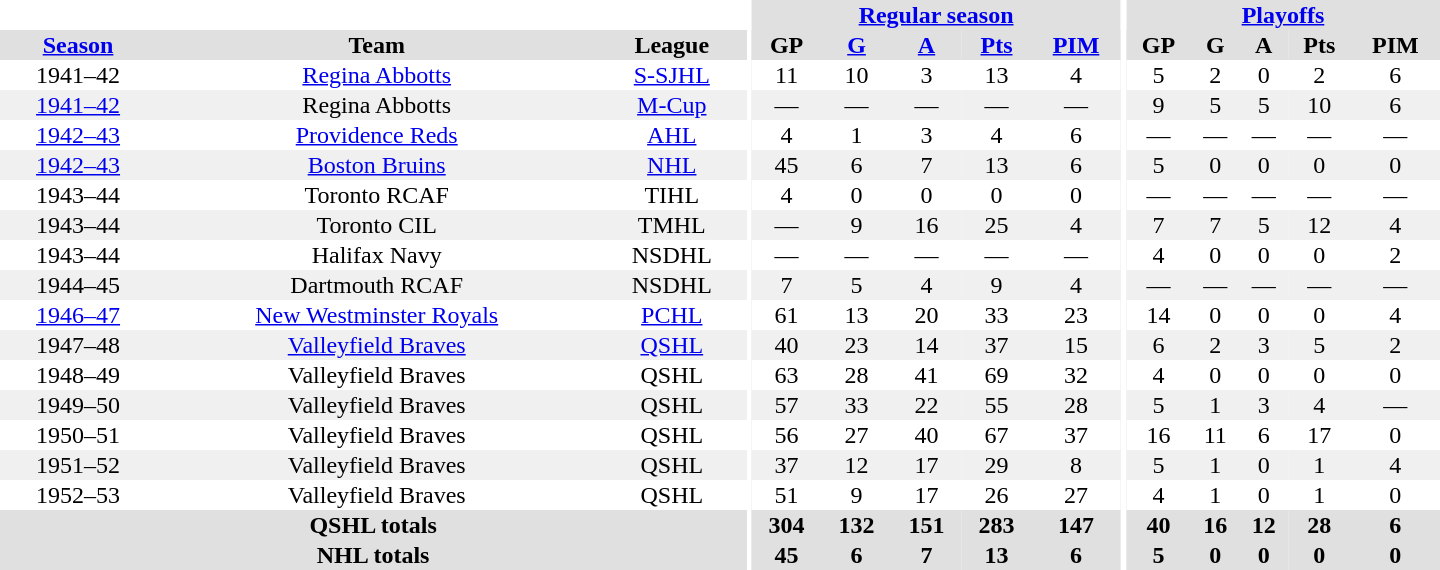<table border="0" cellpadding="1" cellspacing="0" style="text-align:center; width:60em">
<tr bgcolor="#e0e0e0">
<th colspan="3" bgcolor="#ffffff"></th>
<th rowspan="100" bgcolor="#ffffff"></th>
<th colspan="5"><a href='#'>Regular season</a></th>
<th rowspan="100" bgcolor="#ffffff"></th>
<th colspan="5"><a href='#'>Playoffs</a></th>
</tr>
<tr bgcolor="#e0e0e0">
<th><a href='#'>Season</a></th>
<th>Team</th>
<th>League</th>
<th>GP</th>
<th><a href='#'>G</a></th>
<th><a href='#'>A</a></th>
<th><a href='#'>Pts</a></th>
<th><a href='#'>PIM</a></th>
<th>GP</th>
<th>G</th>
<th>A</th>
<th>Pts</th>
<th>PIM</th>
</tr>
<tr>
<td>1941–42</td>
<td><a href='#'>Regina Abbotts</a></td>
<td><a href='#'>S-SJHL</a></td>
<td>11</td>
<td>10</td>
<td>3</td>
<td>13</td>
<td>4</td>
<td>5</td>
<td>2</td>
<td>0</td>
<td>2</td>
<td>6</td>
</tr>
<tr bgcolor="#f0f0f0">
<td><a href='#'>1941–42</a></td>
<td>Regina Abbotts</td>
<td><a href='#'>M-Cup</a></td>
<td>—</td>
<td>—</td>
<td>—</td>
<td>—</td>
<td>—</td>
<td>9</td>
<td>5</td>
<td>5</td>
<td>10</td>
<td>6</td>
</tr>
<tr>
<td><a href='#'>1942–43</a></td>
<td><a href='#'>Providence Reds</a></td>
<td><a href='#'>AHL</a></td>
<td>4</td>
<td>1</td>
<td>3</td>
<td>4</td>
<td>6</td>
<td>—</td>
<td>—</td>
<td>—</td>
<td>—</td>
<td>—</td>
</tr>
<tr bgcolor="#f0f0f0">
<td><a href='#'>1942–43</a></td>
<td><a href='#'>Boston Bruins</a></td>
<td><a href='#'>NHL</a></td>
<td>45</td>
<td>6</td>
<td>7</td>
<td>13</td>
<td>6</td>
<td>5</td>
<td>0</td>
<td>0</td>
<td>0</td>
<td>0</td>
</tr>
<tr>
<td>1943–44</td>
<td>Toronto RCAF</td>
<td>TIHL</td>
<td>4</td>
<td>0</td>
<td>0</td>
<td>0</td>
<td>0</td>
<td>—</td>
<td>—</td>
<td>—</td>
<td>—</td>
<td>—</td>
</tr>
<tr bgcolor="#f0f0f0">
<td>1943–44</td>
<td>Toronto CIL</td>
<td>TMHL</td>
<td>—</td>
<td>9</td>
<td>16</td>
<td>25</td>
<td>4</td>
<td>7</td>
<td>7</td>
<td>5</td>
<td>12</td>
<td>4</td>
</tr>
<tr>
<td>1943–44</td>
<td>Halifax Navy</td>
<td>NSDHL</td>
<td>—</td>
<td>—</td>
<td>—</td>
<td>—</td>
<td>—</td>
<td>4</td>
<td>0</td>
<td>0</td>
<td>0</td>
<td>2</td>
</tr>
<tr bgcolor="#f0f0f0">
<td>1944–45</td>
<td>Dartmouth RCAF</td>
<td>NSDHL</td>
<td>7</td>
<td>5</td>
<td>4</td>
<td>9</td>
<td>4</td>
<td>—</td>
<td>—</td>
<td>—</td>
<td>—</td>
<td>—</td>
</tr>
<tr>
<td><a href='#'>1946–47</a></td>
<td><a href='#'>New Westminster Royals</a></td>
<td><a href='#'>PCHL</a></td>
<td>61</td>
<td>13</td>
<td>20</td>
<td>33</td>
<td>23</td>
<td>14</td>
<td>0</td>
<td>0</td>
<td>0</td>
<td>4</td>
</tr>
<tr bgcolor="#f0f0f0">
<td>1947–48</td>
<td><a href='#'>Valleyfield Braves</a></td>
<td><a href='#'>QSHL</a></td>
<td>40</td>
<td>23</td>
<td>14</td>
<td>37</td>
<td>15</td>
<td>6</td>
<td>2</td>
<td>3</td>
<td>5</td>
<td>2</td>
</tr>
<tr>
<td>1948–49</td>
<td>Valleyfield Braves</td>
<td>QSHL</td>
<td>63</td>
<td>28</td>
<td>41</td>
<td>69</td>
<td>32</td>
<td>4</td>
<td>0</td>
<td>0</td>
<td>0</td>
<td>0</td>
</tr>
<tr bgcolor="#f0f0f0">
<td>1949–50</td>
<td>Valleyfield Braves</td>
<td>QSHL</td>
<td>57</td>
<td>33</td>
<td>22</td>
<td>55</td>
<td>28</td>
<td>5</td>
<td>1</td>
<td>3</td>
<td>4</td>
<td>—</td>
</tr>
<tr>
<td>1950–51</td>
<td>Valleyfield Braves</td>
<td>QSHL</td>
<td>56</td>
<td>27</td>
<td>40</td>
<td>67</td>
<td>37</td>
<td>16</td>
<td>11</td>
<td>6</td>
<td>17</td>
<td>0</td>
</tr>
<tr bgcolor="#f0f0f0">
<td>1951–52</td>
<td>Valleyfield Braves</td>
<td>QSHL</td>
<td>37</td>
<td>12</td>
<td>17</td>
<td>29</td>
<td>8</td>
<td>5</td>
<td>1</td>
<td>0</td>
<td>1</td>
<td>4</td>
</tr>
<tr>
<td>1952–53</td>
<td>Valleyfield Braves</td>
<td>QSHL</td>
<td>51</td>
<td>9</td>
<td>17</td>
<td>26</td>
<td>27</td>
<td>4</td>
<td>1</td>
<td>0</td>
<td>1</td>
<td>0</td>
</tr>
<tr bgcolor="#e0e0e0">
<th colspan="3">QSHL totals</th>
<th>304</th>
<th>132</th>
<th>151</th>
<th>283</th>
<th>147</th>
<th>40</th>
<th>16</th>
<th>12</th>
<th>28</th>
<th>6</th>
</tr>
<tr bgcolor="#e0e0e0">
<th colspan="3">NHL totals</th>
<th>45</th>
<th>6</th>
<th>7</th>
<th>13</th>
<th>6</th>
<th>5</th>
<th>0</th>
<th>0</th>
<th>0</th>
<th>0</th>
</tr>
</table>
